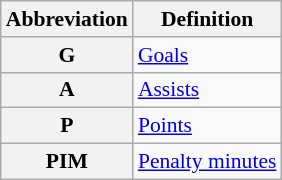<table class="wikitable" style="font-size:90%;">
<tr>
<th scope="col">Abbreviation</th>
<th scope="col">Definition</th>
</tr>
<tr>
<th scope="row">G</th>
<td><a href='#'>Goals</a></td>
</tr>
<tr>
<th scope="row">A</th>
<td><a href='#'>Assists</a></td>
</tr>
<tr>
<th scope="row">P</th>
<td><a href='#'>Points</a></td>
</tr>
<tr>
<th scope="row">PIM</th>
<td><a href='#'>Penalty minutes</a></td>
</tr>
</table>
